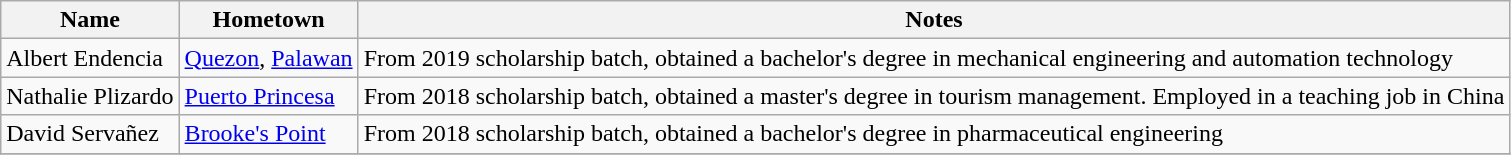<table class="wikitable" style="text-align: left">
<tr>
<th>Name</th>
<th>Hometown</th>
<th>Notes</th>
</tr>
<tr>
<td>Albert Endencia</td>
<td><a href='#'>Quezon</a>, <a href='#'>Palawan</a></td>
<td>From 2019 scholarship batch, obtained a bachelor's degree in mechanical engineering and automation technology</td>
</tr>
<tr>
<td>Nathalie Plizardo</td>
<td><a href='#'>Puerto Princesa</a></td>
<td>From 2018 scholarship batch, obtained a master's degree in tourism management. Employed in a teaching job in China</td>
</tr>
<tr>
<td>David Servañez</td>
<td><a href='#'>Brooke's Point</a></td>
<td>From 2018 scholarship batch, obtained a bachelor's degree in pharmaceutical engineering</td>
</tr>
<tr>
</tr>
</table>
